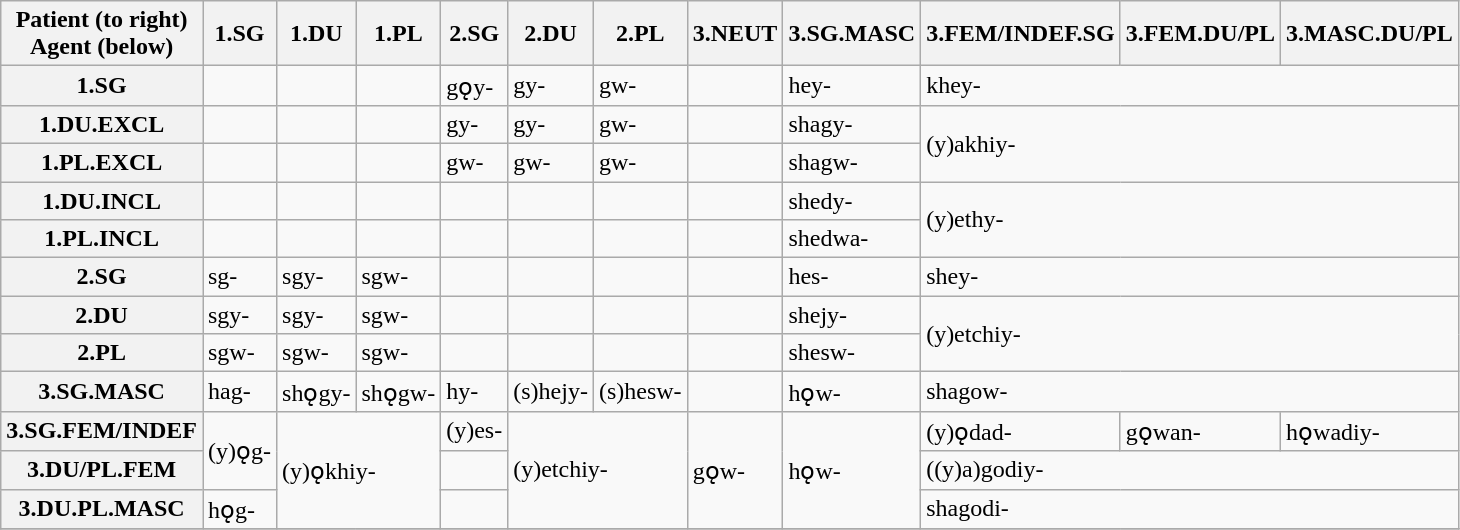<table class="wikitable">
<tr>
<th>Patient (to right)<br>Agent (below)</th>
<th>1.SG</th>
<th>1.DU</th>
<th>1.PL</th>
<th>2.SG</th>
<th>2.DU</th>
<th>2.PL</th>
<th>3.NEUT</th>
<th>3.SG.MASC</th>
<th>3.FEM/INDEF.SG</th>
<th>3.FEM.DU/PL</th>
<th>3.MASC.DU/PL</th>
</tr>
<tr>
<th>1.SG</th>
<td></td>
<td></td>
<td></td>
<td>gǫy-</td>
<td>gy-</td>
<td>gw-</td>
<td></td>
<td>hey-</td>
<td colspan="3">khey-</td>
</tr>
<tr>
<th>1.DU.EXCL</th>
<td></td>
<td></td>
<td></td>
<td>gy-</td>
<td>gy-</td>
<td>gw-</td>
<td></td>
<td>shagy-</td>
<td colspan="3" rowspan="2">(y)akhiy-</td>
</tr>
<tr>
<th>1.PL.EXCL</th>
<td></td>
<td></td>
<td></td>
<td>gw-</td>
<td>gw-</td>
<td>gw-</td>
<td></td>
<td>shagw-</td>
</tr>
<tr>
<th>1.DU.INCL</th>
<td></td>
<td></td>
<td></td>
<td></td>
<td></td>
<td></td>
<td></td>
<td>shedy-</td>
<td colspan="3" rowspan="2">(y)ethy-</td>
</tr>
<tr>
<th>1.PL.INCL</th>
<td></td>
<td></td>
<td></td>
<td></td>
<td></td>
<td></td>
<td></td>
<td>shedwa-</td>
</tr>
<tr>
<th>2.SG</th>
<td>sg-</td>
<td>sgy-</td>
<td>sgw-</td>
<td></td>
<td></td>
<td></td>
<td></td>
<td>hes-</td>
<td colspan="3">shey-</td>
</tr>
<tr>
<th>2.DU</th>
<td>sgy-</td>
<td>sgy-</td>
<td>sgw-</td>
<td></td>
<td></td>
<td></td>
<td></td>
<td>shejy-</td>
<td colspan="3" rowspan="2">(y)etchiy-</td>
</tr>
<tr>
<th>2.PL</th>
<td>sgw-</td>
<td>sgw-</td>
<td>sgw-</td>
<td></td>
<td></td>
<td></td>
<td></td>
<td>shesw-</td>
</tr>
<tr>
<th>3.SG.MASC</th>
<td>hag-</td>
<td>shǫgy-</td>
<td>shǫgw-</td>
<td>hy-</td>
<td>(s)hejy-</td>
<td>(s)hesw-</td>
<td></td>
<td>hǫw-</td>
<td colspan="3">shagow-</td>
</tr>
<tr>
<th>3.SG.FEM/INDEF</th>
<td rowspan="2">(y)ǫg-</td>
<td colspan="2" rowspan="3">(y)ǫkhiy-</td>
<td>(y)es-</td>
<td colspan="2" rowspan="3">(y)etchiy-</td>
<td rowspan="3">gǫw-</td>
<td rowspan="3">hǫw-</td>
<td>(y)ǫdad-</td>
<td>gǫwan-</td>
<td>hǫwadiy-</td>
</tr>
<tr>
<th>3.DU/PL.FEM</th>
<td></td>
<td colspan="3">((y)a)godiy-</td>
</tr>
<tr>
<th>3.DU.PL.MASC</th>
<td>hǫg-</td>
<td></td>
<td colspan="3">shagodi-</td>
</tr>
<tr>
</tr>
</table>
